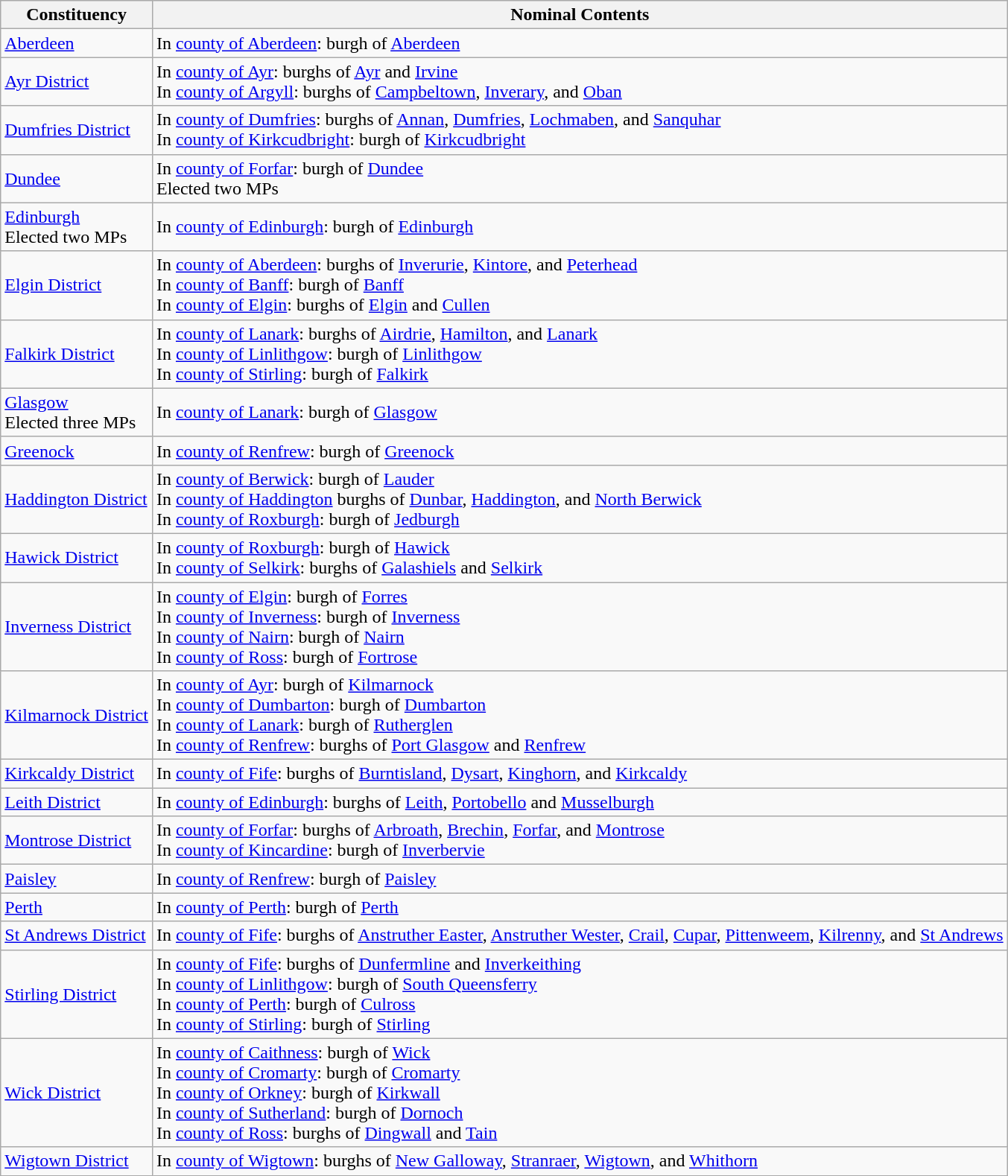<table class="wikitable">
<tr>
<th>Constituency</th>
<th>Nominal Contents</th>
</tr>
<tr>
<td><a href='#'>Aberdeen</a></td>
<td>In <a href='#'>county of Aberdeen</a>: burgh of <a href='#'>Aberdeen</a></td>
</tr>
<tr>
<td><a href='#'>Ayr District</a></td>
<td>In <a href='#'>county of Ayr</a>: burghs of <a href='#'>Ayr</a> and <a href='#'>Irvine</a> <br> In <a href='#'>county of Argyll</a>: burghs of <a href='#'>Campbeltown</a>, <a href='#'>Inverary</a>, and <a href='#'>Oban</a></td>
</tr>
<tr>
<td><a href='#'>Dumfries District</a></td>
<td>In <a href='#'>county of Dumfries</a>: burghs of <a href='#'>Annan</a>, <a href='#'>Dumfries</a>, <a href='#'>Lochmaben</a>, and <a href='#'>Sanquhar</a> <br> In  <a href='#'>county of Kirkcudbright</a>: burgh of <a href='#'>Kirkcudbright</a></td>
</tr>
<tr>
<td><a href='#'>Dundee</a></td>
<td>In <a href='#'>county of Forfar</a>: burgh of <a href='#'>Dundee</a> <br> Elected two MPs</td>
</tr>
<tr>
<td><a href='#'>Edinburgh</a> <br> Elected two MPs</td>
<td>In <a href='#'>county of Edinburgh</a>: burgh of <a href='#'>Edinburgh</a></td>
</tr>
<tr>
<td><a href='#'>Elgin District</a></td>
<td>In <a href='#'>county of Aberdeen</a>: burghs of <a href='#'>Inverurie</a>, <a href='#'>Kintore</a>, and <a href='#'>Peterhead</a> <br> In <a href='#'>county of Banff</a>: burgh of <a href='#'>Banff</a> <br> In <a href='#'>county of Elgin</a>: burghs of <a href='#'>Elgin</a> and <a href='#'>Cullen</a></td>
</tr>
<tr>
<td><a href='#'>Falkirk District</a></td>
<td>In <a href='#'>county of Lanark</a>: burghs of <a href='#'>Airdrie</a>, <a href='#'>Hamilton</a>, and <a href='#'>Lanark</a>  <br> In <a href='#'>county of Linlithgow</a>: burgh of <a href='#'>Linlithgow</a> <br> In <a href='#'>county of Stirling</a>: burgh of <a href='#'>Falkirk</a></td>
</tr>
<tr>
<td><a href='#'>Glasgow</a> <br> Elected three MPs</td>
<td>In <a href='#'>county of Lanark</a>: burgh of <a href='#'>Glasgow</a></td>
</tr>
<tr>
<td><a href='#'>Greenock</a></td>
<td>In <a href='#'>county of Renfrew</a>: burgh of <a href='#'>Greenock</a></td>
</tr>
<tr>
<td><a href='#'>Haddington District</a></td>
<td>In <a href='#'>county of Berwick</a>: burgh of <a href='#'>Lauder</a> <br> In <a href='#'>county of Haddington</a> burghs of <a href='#'>Dunbar</a>, <a href='#'>Haddington</a>, and <a href='#'>North Berwick</a> <br> In <a href='#'>county of Roxburgh</a>: burgh of <a href='#'>Jedburgh</a></td>
</tr>
<tr>
<td><a href='#'>Hawick District</a></td>
<td>In <a href='#'>county of Roxburgh</a>: burgh of <a href='#'>Hawick</a> <br> In <a href='#'>county of Selkirk</a>: burghs of <a href='#'>Galashiels</a> and <a href='#'>Selkirk</a></td>
</tr>
<tr>
<td><a href='#'>Inverness District</a></td>
<td>In <a href='#'>county of Elgin</a>: burgh of <a href='#'>Forres</a> <br> In <a href='#'>county of Inverness</a>: burgh of <a href='#'>Inverness</a> <br> In <a href='#'>county of Nairn</a>: burgh of <a href='#'>Nairn</a> <br> In <a href='#'>county of Ross</a>: burgh of <a href='#'>Fortrose</a></td>
</tr>
<tr>
<td><a href='#'>Kilmarnock District</a></td>
<td>In <a href='#'>county of Ayr</a>: burgh of <a href='#'>Kilmarnock</a> <br> In <a href='#'>county of Dumbarton</a>: burgh of <a href='#'>Dumbarton</a> <br> In <a href='#'>county of Lanark</a>: burgh of <a href='#'>Rutherglen</a> <br> In <a href='#'>county of Renfrew</a>: burghs of <a href='#'>Port Glasgow</a> and <a href='#'>Renfrew</a></td>
</tr>
<tr>
<td><a href='#'>Kirkcaldy District</a></td>
<td>In <a href='#'>county of Fife</a>: burghs of <a href='#'>Burntisland</a>, <a href='#'>Dysart</a>, <a href='#'>Kinghorn</a>, and <a href='#'>Kirkcaldy</a></td>
</tr>
<tr>
<td><a href='#'>Leith District</a></td>
<td>In <a href='#'>county of Edinburgh</a>: burghs of <a href='#'>Leith</a>, <a href='#'>Portobello</a> and <a href='#'>Musselburgh</a></td>
</tr>
<tr>
<td><a href='#'>Montrose District</a></td>
<td>In <a href='#'>county of Forfar</a>: burghs of <a href='#'>Arbroath</a>, <a href='#'>Brechin</a>, <a href='#'>Forfar</a>, and <a href='#'>Montrose</a> <br> In <a href='#'>county of Kincardine</a>: burgh of <a href='#'>Inverbervie</a></td>
</tr>
<tr>
<td><a href='#'>Paisley</a></td>
<td>In <a href='#'>county of Renfrew</a>: burgh of <a href='#'>Paisley</a></td>
</tr>
<tr>
<td><a href='#'>Perth</a></td>
<td>In <a href='#'>county of Perth</a>: burgh of <a href='#'>Perth</a></td>
</tr>
<tr>
<td><a href='#'>St Andrews District</a></td>
<td>In <a href='#'>county of Fife</a>: burghs of <a href='#'>Anstruther Easter</a>, <a href='#'>Anstruther Wester</a>, <a href='#'>Crail</a>, <a href='#'>Cupar</a>, <a href='#'>Pittenweem</a>, <a href='#'>Kilrenny</a>, and <a href='#'>St Andrews</a></td>
</tr>
<tr>
<td><a href='#'>Stirling District</a></td>
<td>In <a href='#'>county of Fife</a>: burghs of <a href='#'>Dunfermline</a> and <a href='#'>Inverkeithing</a> <br> In <a href='#'>county of Linlithgow</a>: burgh of <a href='#'>South Queensferry</a> <br> In <a href='#'>county of Perth</a>: burgh of <a href='#'>Culross</a> <br> In <a href='#'>county of Stirling</a>: burgh of <a href='#'>Stirling</a></td>
</tr>
<tr>
<td><a href='#'>Wick District</a></td>
<td>In <a href='#'>county of Caithness</a>: burgh of <a href='#'>Wick</a> <br> In <a href='#'>county of Cromarty</a>: burgh of <a href='#'>Cromarty</a> <br> In <a href='#'>county of Orkney</a>: burgh of <a href='#'>Kirkwall</a> <br> In <a href='#'>county of Sutherland</a>: burgh of <a href='#'>Dornoch</a> <br> In <a href='#'>county of Ross</a>: burghs of <a href='#'>Dingwall</a> and <a href='#'>Tain</a></td>
</tr>
<tr>
<td><a href='#'>Wigtown District</a></td>
<td>In <a href='#'>county of Wigtown</a>: burghs of <a href='#'>New Galloway</a>, <a href='#'>Stranraer</a>, <a href='#'>Wigtown</a>, and <a href='#'>Whithorn</a></td>
</tr>
</table>
